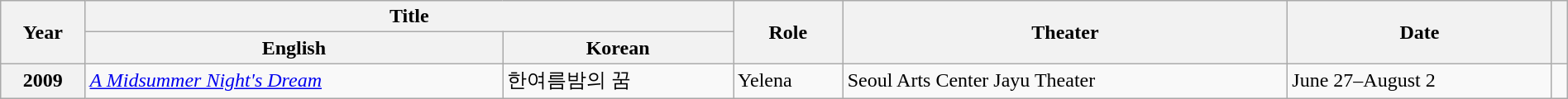<table class="wikitable plainrowheaders" style="clear:none; font-size:100%; padding:0 auto; width:100%; margin:auto">
<tr>
<th scope="col" rowspan="2">Year</th>
<th scope="col" colspan="2">Title</th>
<th scope="col" rowspan="2">Role</th>
<th scope="col" rowspan="2">Theater</th>
<th scope="col" rowspan="2">Date</th>
<th scope="col" rowspan="2" class="unsortable"></th>
</tr>
<tr>
<th>English</th>
<th>Korean</th>
</tr>
<tr>
<th scope="row">2009</th>
<td><em><a href='#'>A Midsummer Night's Dream</a></em></td>
<td>한여름밤의 꿈</td>
<td>Yelena</td>
<td>Seoul Arts Center Jayu Theater</td>
<td>June 27–August 2</td>
<td></td>
</tr>
</table>
